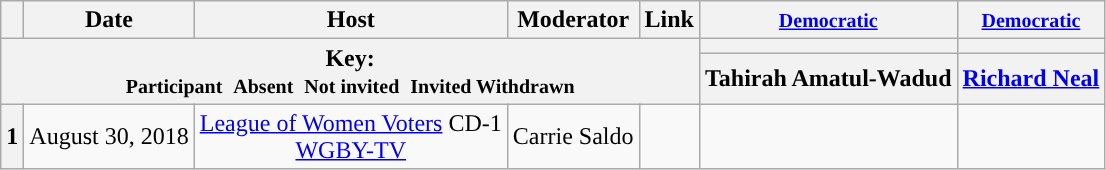<table class="wikitable" style="text-align:center;">
<tr>
<th scope="col"></th>
<th scope="col">Date</th>
<th scope="col">Host</th>
<th scope="col">Moderator</th>
<th scope="col">Link</th>
<th scope="col"><small><a href='#'>Democratic</a></small></th>
<th scope="col"><small><a href='#'>Democratic</a></small></th>
</tr>
<tr>
<th colspan="5" rowspan="2">Key:<br> <small>Participant </small>  <small>Absent </small>  <small>Not invited </small>  <small>Invited  Withdrawn</small></th>
<th scope="col" style="background:"></th>
<th scope="col" style="background:"></th>
</tr>
<tr>
<th scope="col">Tahirah Amatul-Wadud</th>
<th scope="col"><a href='#'>Richard Neal</a></th>
</tr>
<tr>
<th>1</th>
<td style="white-space:nowrap;">August 30, 2018</td>
<td style="white-space:nowrap;"><a href='#'>League of Women Voters</a> CD-1<br> <a href='#'>WGBY-TV</a></td>
<td style="white-space:nowrap;">Carrie Saldo</td>
<td style="white-space:nowrap;"></td>
<td></td>
<td></td>
</tr>
</table>
